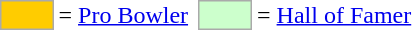<table>
<tr>
<td style="background-color:#FFCC00; border:1px solid #aaaaaa; width:2em;"></td>
<td>= <a href='#'>Pro Bowler</a></td>
<td></td>
<td style="background-color:#CCFFCC; border:1px solid #aaaaaa; width:2em;"></td>
<td>= <a href='#'>Hall of Famer</a></td>
</tr>
</table>
